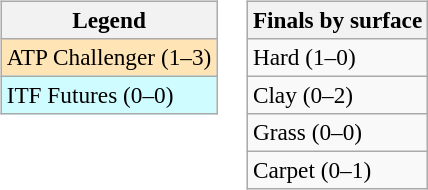<table>
<tr valign=top>
<td><br><table class=wikitable style=font-size:97%>
<tr>
<th>Legend</th>
</tr>
<tr bgcolor=moccasin>
<td>ATP Challenger (1–3)</td>
</tr>
<tr bgcolor=cffcff>
<td>ITF Futures (0–0)</td>
</tr>
</table>
</td>
<td><br><table class=wikitable style=font-size:97%>
<tr>
<th>Finals by surface</th>
</tr>
<tr>
<td>Hard (1–0)</td>
</tr>
<tr>
<td>Clay (0–2)</td>
</tr>
<tr>
<td>Grass (0–0)</td>
</tr>
<tr>
<td>Carpet (0–1)</td>
</tr>
</table>
</td>
</tr>
</table>
